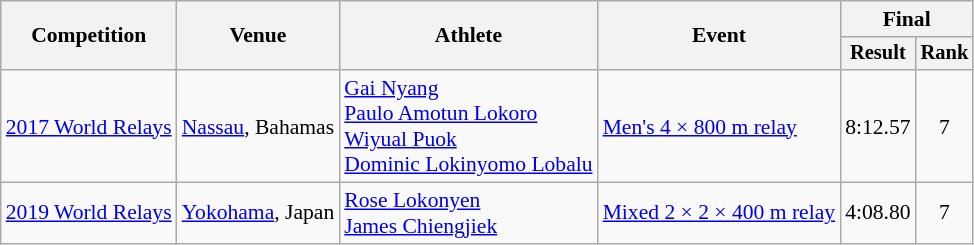<table class="wikitable" style="font-size:90%">
<tr>
<th rowspan="2">Competition</th>
<th rowspan="2">Venue</th>
<th rowspan="2">Athlete</th>
<th rowspan="2">Event</th>
<th colspan="2">Final</th>
</tr>
<tr style="font-size:95%">
<th>Result</th>
<th>Rank</th>
</tr>
<tr align=center>
<td><a href='#'>2017 World Relays</a></td>
<td><a href='#'>Nassau</a>, Bahamas</td>
<td align=left><a href='#'>Gai Nyang</a><br><a href='#'>Paulo Amotun Lokoro</a><br><a href='#'>Wiyual Puok</a><br><a href='#'>Dominic Lokinyomo Lobalu</a></td>
<td align=left><a href='#'>Men's 4 × 800 m relay</a></td>
<td>8:12.57</td>
<td>7</td>
</tr>
<tr align=center>
<td><a href='#'>2019 World Relays</a></td>
<td><a href='#'>Yokohama</a>, Japan</td>
<td align=left><a href='#'>Rose Lokonyen</a><br><a href='#'>James Chiengjiek</a></td>
<td align=left><a href='#'>Mixed 2 × 2 × 400 m relay</a></td>
<td>4:08.80</td>
<td>7</td>
</tr>
</table>
